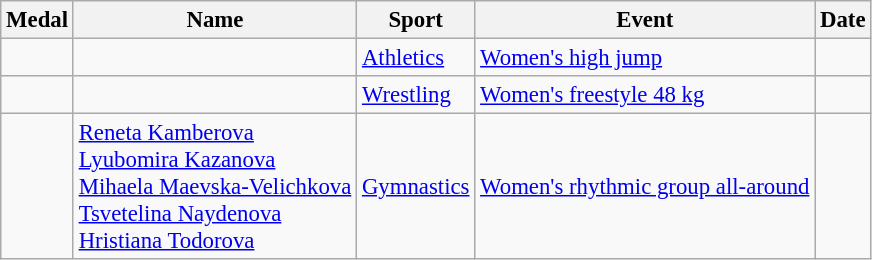<table class="wikitable sortable"  style="font-size:95%">
<tr>
<th>Medal</th>
<th>Name</th>
<th>Sport</th>
<th>Event</th>
<th>Date</th>
</tr>
<tr>
<td></td>
<td></td>
<td><a href='#'>Athletics</a></td>
<td><a href='#'>Women's high jump</a></td>
<td></td>
</tr>
<tr>
<td></td>
<td></td>
<td><a href='#'>Wrestling</a></td>
<td><a href='#'>Women's freestyle 48 kg</a></td>
<td></td>
</tr>
<tr>
<td></td>
<td><a href='#'>Reneta Kamberova</a><br><a href='#'>Lyubomira Kazanova</a><br><a href='#'>Mihaela Maevska-Velichkova</a><br><a href='#'>Tsvetelina Naydenova</a><br><a href='#'>Hristiana Todorova</a></td>
<td><a href='#'>Gymnastics</a></td>
<td><a href='#'>Women's rhythmic group all-around</a></td>
<td></td>
</tr>
</table>
